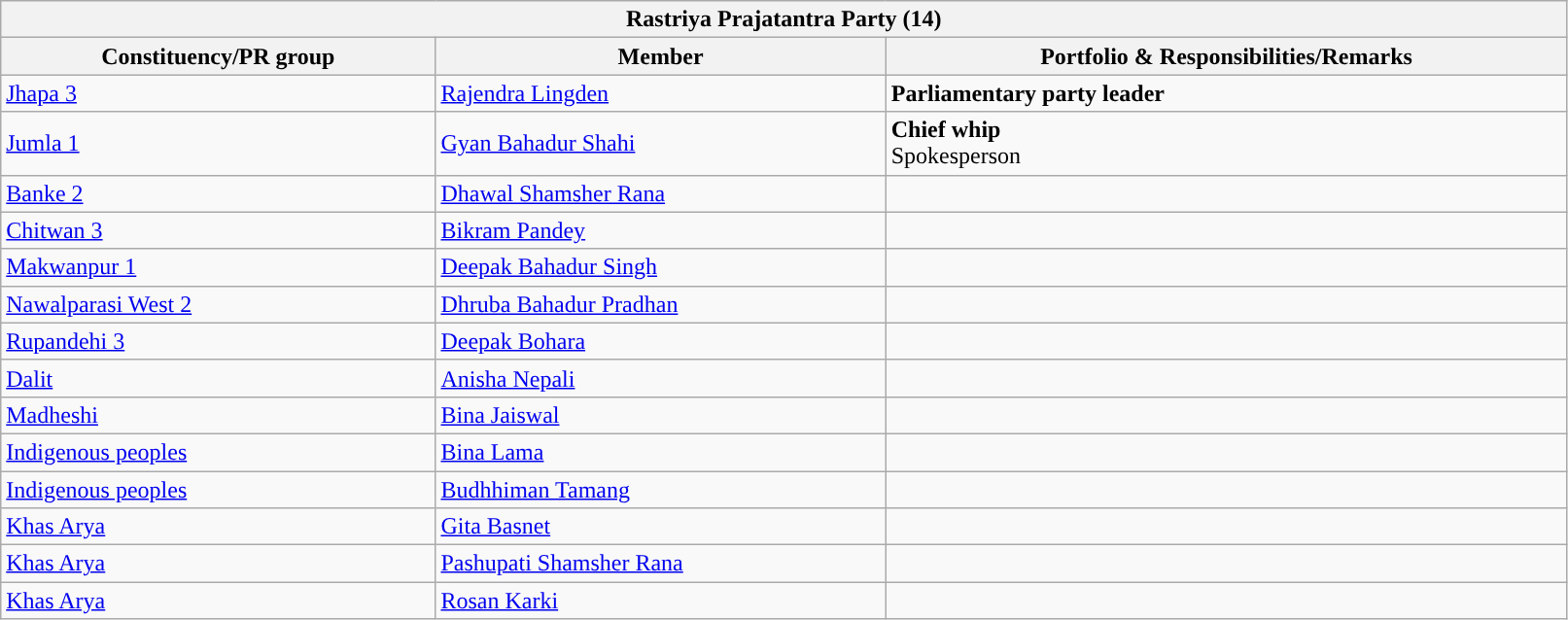<table class="wikitable sortable">
<tr>
<th colspan="3" style="width: 800pt; background:">Rastriya Prajatantra Party (14)</th>
</tr>
<tr>
<th style="background-color:">Constituency/PR group</th>
<th style="background-color:">Member</th>
<th style="background-color:">Portfolio & Responsibilities/Remarks</th>
</tr>
<tr>
<td><a href='#'>Jhapa 3</a></td>
<td><a href='#'>Rajendra Lingden</a></td>
<td><strong>Parliamentary party leader</strong></td>
</tr>
<tr>
<td><a href='#'>Jumla 1</a></td>
<td><a href='#'>Gyan Bahadur Shahi</a></td>
<td><strong>Chief whip</strong><br> Spokesperson</td>
</tr>
<tr>
<td><a href='#'>Banke 2</a></td>
<td><a href='#'>Dhawal Shamsher Rana</a></td>
<td></td>
</tr>
<tr>
<td><a href='#'>Chitwan 3</a></td>
<td><a href='#'>Bikram Pandey</a></td>
<td></td>
</tr>
<tr>
<td><a href='#'>Makwanpur 1</a></td>
<td><a href='#'>Deepak Bahadur Singh</a></td>
<td></td>
</tr>
<tr>
<td><a href='#'>Nawalparasi West 2</a></td>
<td><a href='#'>Dhruba Bahadur Pradhan</a></td>
<td></td>
</tr>
<tr>
<td><a href='#'>Rupandehi 3</a></td>
<td><a href='#'>Deepak Bohara</a></td>
<td></td>
</tr>
<tr>
<td><a href='#'>Dalit</a></td>
<td><a href='#'>Anisha Nepali</a></td>
<td></td>
</tr>
<tr>
<td><a href='#'>Madheshi</a></td>
<td><a href='#'>Bina Jaiswal</a></td>
<td></td>
</tr>
<tr>
<td><a href='#'>Indigenous peoples</a></td>
<td><a href='#'>Bina Lama</a></td>
<td></td>
</tr>
<tr>
<td><a href='#'>Indigenous peoples</a></td>
<td><a href='#'>Budhhiman Tamang</a></td>
<td></td>
</tr>
<tr>
<td><a href='#'>Khas Arya</a></td>
<td><a href='#'>Gita Basnet</a></td>
<td></td>
</tr>
<tr>
<td><a href='#'>Khas Arya</a></td>
<td><a href='#'>Pashupati Shamsher Rana</a></td>
<td></td>
</tr>
<tr>
<td><a href='#'>Khas Arya</a></td>
<td><a href='#'>Rosan Karki</a></td>
<td></td>
</tr>
</table>
